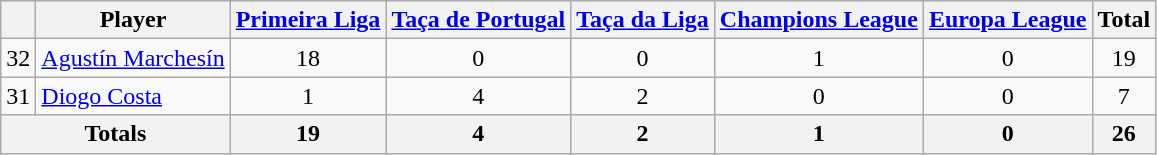<table class="wikitable" style="text-align:center;">
<tr>
<th></th>
<th>Player</th>
<th><a href='#'>Primeira Liga</a></th>
<th><a href='#'>Taça de Portugal</a></th>
<th><a href='#'>Taça da Liga</a></th>
<th><a href='#'>Champions League</a></th>
<th><a href='#'>Europa League</a></th>
<th>Total</th>
</tr>
<tr>
<td>32</td>
<td align=left> <a href='#'>Agustín Marchesín</a></td>
<td>18</td>
<td>0</td>
<td>0</td>
<td>1</td>
<td>0</td>
<td>19</td>
</tr>
<tr>
<td>31</td>
<td align=left> <a href='#'>Diogo Costa</a></td>
<td>1</td>
<td>4</td>
<td>2</td>
<td>0</td>
<td>0</td>
<td>7</td>
</tr>
<tr>
<th colspan=2>Totals</th>
<th>19</th>
<th>4</th>
<th>2</th>
<th>1</th>
<th>0</th>
<th>26</th>
</tr>
</table>
